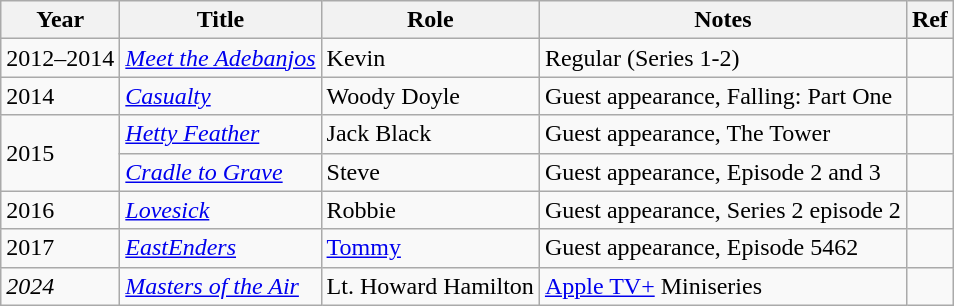<table class="wikitable">
<tr>
<th>Year</th>
<th>Title</th>
<th>Role</th>
<th>Notes</th>
<th>Ref</th>
</tr>
<tr>
<td>2012–2014</td>
<td><em><a href='#'>Meet the Adebanjos</a></em></td>
<td>Kevin</td>
<td>Regular (Series 1-2)</td>
<td></td>
</tr>
<tr>
<td>2014</td>
<td><em><a href='#'>Casualty</a></em></td>
<td>Woody Doyle</td>
<td>Guest appearance, Falling: Part One</td>
<td></td>
</tr>
<tr>
<td rowspan=2>2015</td>
<td><em><a href='#'>Hetty Feather</a></em></td>
<td>Jack Black</td>
<td>Guest appearance, The Tower</td>
<td></td>
</tr>
<tr>
<td><em><a href='#'>Cradle to Grave</a></em></td>
<td>Steve</td>
<td>Guest appearance, Episode 2 and 3</td>
<td></td>
</tr>
<tr>
<td>2016</td>
<td><em><a href='#'>Lovesick</a></em></td>
<td>Robbie</td>
<td>Guest appearance, Series 2 episode 2</td>
<td></td>
</tr>
<tr>
<td>2017</td>
<td><em><a href='#'>EastEnders</a></em></td>
<td><a href='#'>Tommy</a></td>
<td>Guest appearance, Episode 5462</td>
<td></td>
</tr>
<tr>
<td><em>2024</em></td>
<td><em><a href='#'>Masters of the Air</a></em></td>
<td>Lt. Howard Hamilton</td>
<td><a href='#'>Apple TV+</a> Miniseries</td>
<td></td>
</tr>
</table>
